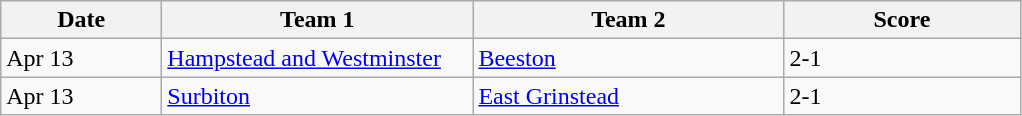<table class="wikitable">
<tr>
<th width=100>Date</th>
<th width=200>Team 1</th>
<th width=200>Team 2</th>
<th width=150>Score</th>
</tr>
<tr>
<td>Apr 13</td>
<td><a href='#'>Hampstead and Westminster</a></td>
<td><a href='#'>Beeston</a></td>
<td>2-1</td>
</tr>
<tr>
<td>Apr 13</td>
<td><a href='#'>Surbiton</a></td>
<td><a href='#'>East Grinstead</a></td>
<td>2-1</td>
</tr>
</table>
